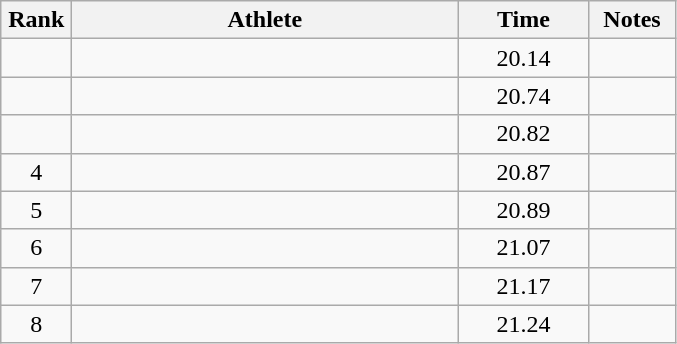<table class="wikitable" style="text-align:center">
<tr>
<th width=40>Rank</th>
<th width=250>Athlete</th>
<th width=80>Time</th>
<th width=50>Notes</th>
</tr>
<tr>
<td></td>
<td align=left></td>
<td>20.14</td>
<td></td>
</tr>
<tr>
<td></td>
<td align=left></td>
<td>20.74</td>
<td></td>
</tr>
<tr>
<td></td>
<td align=left></td>
<td>20.82</td>
<td></td>
</tr>
<tr>
<td>4</td>
<td align=left></td>
<td>20.87</td>
<td></td>
</tr>
<tr>
<td>5</td>
<td align=left></td>
<td>20.89</td>
<td></td>
</tr>
<tr>
<td>6</td>
<td align=left></td>
<td>21.07</td>
<td></td>
</tr>
<tr>
<td>7</td>
<td align=left></td>
<td>21.17</td>
<td></td>
</tr>
<tr>
<td>8</td>
<td align=left></td>
<td>21.24</td>
<td></td>
</tr>
</table>
